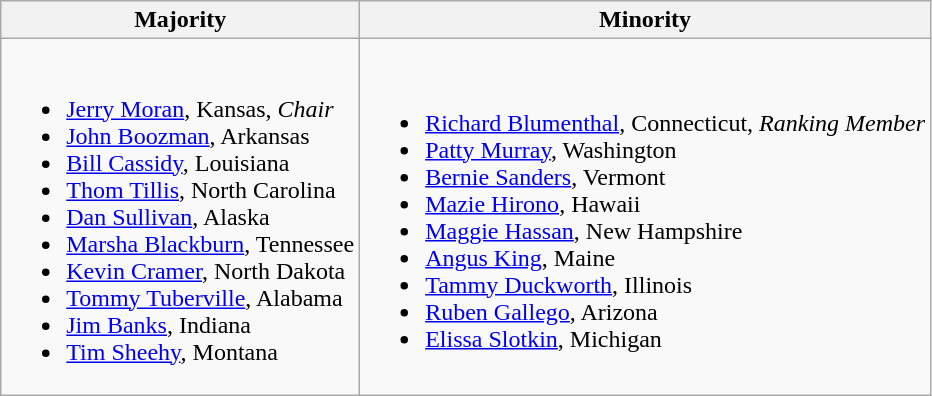<table class=wikitable>
<tr>
<th>Majority</th>
<th>Minority</th>
</tr>
<tr>
<td><br><ul><li><a href='#'>Jerry Moran</a>, Kansas, <em>Chair</em></li><li><a href='#'>John Boozman</a>, Arkansas</li><li><a href='#'>Bill Cassidy</a>, Louisiana</li><li><a href='#'>Thom Tillis</a>, North Carolina</li><li><a href='#'>Dan Sullivan</a>, Alaska</li><li><a href='#'>Marsha Blackburn</a>, Tennessee</li><li><a href='#'>Kevin Cramer</a>, North Dakota</li><li><a href='#'>Tommy Tuberville</a>, Alabama</li><li><a href='#'>Jim Banks</a>, Indiana</li><li><a href='#'>Tim Sheehy</a>, Montana</li></ul></td>
<td><br><ul><li><a href='#'>Richard Blumenthal</a>, Connecticut, <em>Ranking Member</em></li><li><a href='#'>Patty Murray</a>, Washington</li><li><span><a href='#'>Bernie Sanders</a>, Vermont</span></li><li><a href='#'>Mazie Hirono</a>, Hawaii</li><li><a href='#'>Maggie Hassan</a>, New Hampshire</li><li><span><a href='#'>Angus King</a>, Maine</span></li><li><a href='#'>Tammy Duckworth</a>, Illinois</li><li><a href='#'>Ruben Gallego</a>, Arizona</li><li><a href='#'>Elissa Slotkin</a>, Michigan</li></ul></td>
</tr>
</table>
